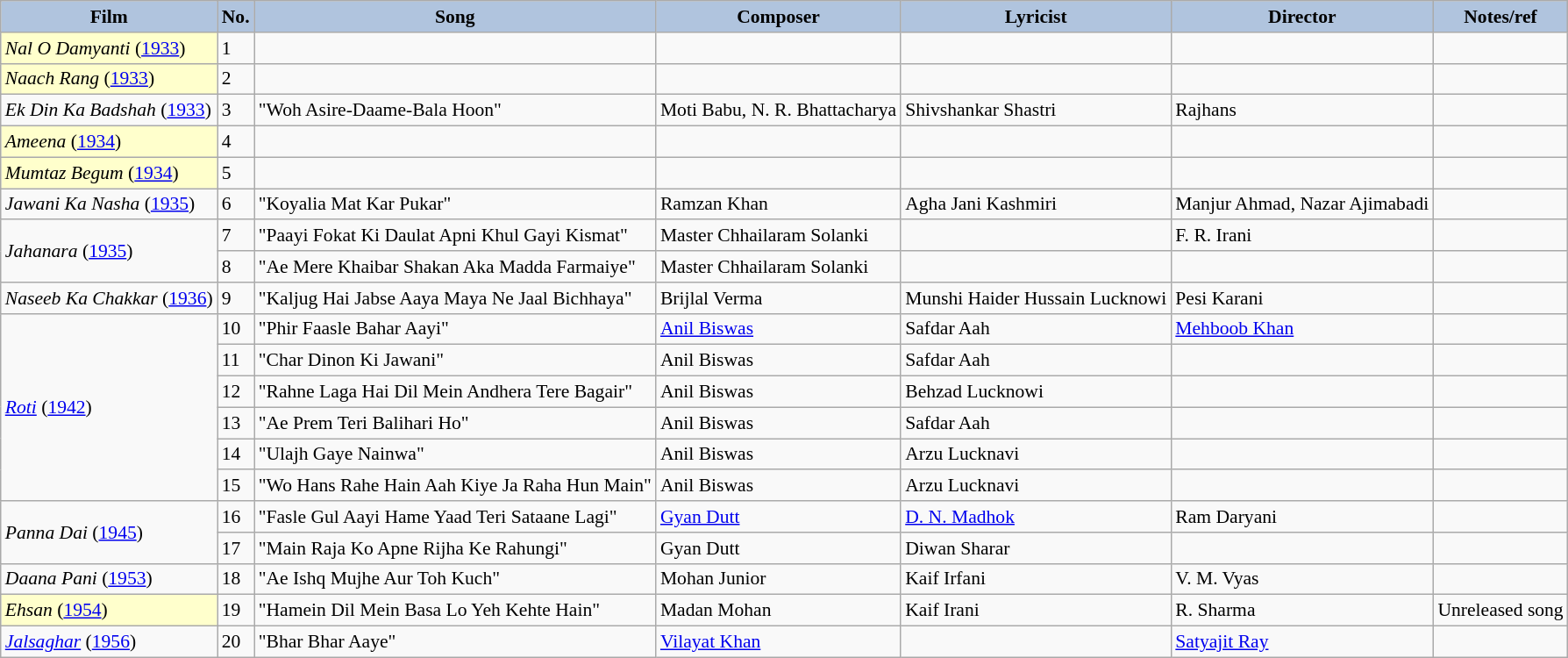<table class="wikitable" style="font-size:90%">
<tr>
<th style="background:#B0C4DE;">Film</th>
<th style="background:#B0C4DE;">No.</th>
<th style="background:#B0C4DE;">Song</th>
<th style="background:#B0C4DE;">Composer</th>
<th style="background:#B0C4DE;">Lyricist</th>
<th style="background:#B0C4DE;">Director</th>
<th style="background:#B0C4DE;">Notes/ref</th>
</tr>
<tr>
<td style="background:#FFFFCC;"> <em>Nal O Damyanti</em> (<a href='#'>1933</a>) </td>
<td>1</td>
<td></td>
<td></td>
<td></td>
<td></td>
<td></td>
</tr>
<tr>
<td style="background:#FFFFCC;"><em>Naach Rang </em> (<a href='#'>1933</a>) </td>
<td>2</td>
<td></td>
<td></td>
<td></td>
<td></td>
<td></td>
</tr>
<tr>
<td rowspan="1"><em>Ek Din Ka Badshah</em> (<a href='#'>1933</a>)</td>
<td>3</td>
<td>"Woh Asire-Daame-Bala Hoon"</td>
<td>Moti Babu, N. R. Bhattacharya</td>
<td>Shivshankar Shastri</td>
<td>Rajhans</td>
<td></td>
</tr>
<tr>
<td style="background:#FFFFCC;"> <em>Ameena</em> (<a href='#'>1934</a>) </td>
<td>4</td>
<td></td>
<td></td>
<td></td>
<td></td>
<td></td>
</tr>
<tr>
<td style="background:#FFFFCC;"><em>Mumtaz Begum</em> (<a href='#'>1934</a>) </td>
<td>5</td>
<td></td>
<td></td>
<td></td>
<td></td>
<td></td>
</tr>
<tr>
<td rowspan="1"> <em>Jawani Ka Nasha</em> (<a href='#'>1935</a>)</td>
<td>6</td>
<td>"Koyalia Mat Kar Pukar"</td>
<td>Ramzan Khan</td>
<td>Agha Jani Kashmiri</td>
<td>Manjur Ahmad, Nazar Ajimabadi</td>
<td></td>
</tr>
<tr>
<td rowspan="2"><em>Jahanara</em> (<a href='#'>1935</a>)</td>
<td>7</td>
<td>"Paayi Fokat Ki Daulat Apni Khul Gayi Kismat"</td>
<td>Master Chhailaram Solanki</td>
<td></td>
<td>F. R. Irani</td>
<td></td>
</tr>
<tr>
<td>8</td>
<td>"Ae Mere Khaibar Shakan Aka Madda Farmaiye"</td>
<td>Master Chhailaram Solanki</td>
<td></td>
<td></td>
<td></td>
</tr>
<tr>
<td rowspan="1"> <em>Naseeb Ka Chakkar</em> (<a href='#'>1936</a>)</td>
<td>9</td>
<td>"Kaljug Hai Jabse Aaya Maya Ne Jaal Bichhaya"</td>
<td>Brijlal Verma</td>
<td>Munshi Haider Hussain Lucknowi</td>
<td>Pesi Karani</td>
<td></td>
</tr>
<tr>
<td rowspan="6"> <em><a href='#'>Roti</a></em> (<a href='#'>1942</a>)</td>
<td>10</td>
<td>"Phir Faasle Bahar Aayi"</td>
<td><a href='#'>Anil Biswas</a></td>
<td>Safdar Aah</td>
<td><a href='#'>Mehboob Khan</a></td>
<td></td>
</tr>
<tr>
<td>11</td>
<td>"Char Dinon Ki Jawani"</td>
<td>Anil Biswas</td>
<td>Safdar Aah</td>
<td></td>
<td></td>
</tr>
<tr>
<td>12</td>
<td>"Rahne Laga Hai Dil Mein Andhera Tere Bagair"</td>
<td>Anil Biswas</td>
<td>Behzad Lucknowi</td>
<td></td>
<td></td>
</tr>
<tr>
<td>13</td>
<td>"Ae Prem Teri Balihari Ho"</td>
<td>Anil Biswas</td>
<td>Safdar Aah</td>
<td></td>
<td></td>
</tr>
<tr>
<td>14</td>
<td>"Ulajh Gaye Nainwa"</td>
<td>Anil Biswas</td>
<td>Arzu Lucknavi</td>
<td></td>
<td></td>
</tr>
<tr>
<td>15</td>
<td>"Wo Hans Rahe Hain Aah Kiye Ja Raha Hun Main"</td>
<td>Anil Biswas</td>
<td>Arzu Lucknavi</td>
<td></td>
<td></td>
</tr>
<tr>
<td rowspan="2"> <em>Panna Dai</em> (<a href='#'>1945</a>)</td>
<td>16</td>
<td>"Fasle Gul Aayi Hame Yaad Teri Sataane Lagi"</td>
<td><a href='#'>Gyan Dutt</a></td>
<td><a href='#'>D. N. Madhok</a></td>
<td>Ram Daryani</td>
<td></td>
</tr>
<tr>
<td>17</td>
<td>"Main Raja Ko Apne Rijha Ke Rahungi"</td>
<td>Gyan Dutt</td>
<td>Diwan Sharar</td>
<td></td>
<td></td>
</tr>
<tr>
<td rowspan="1"> <em>Daana Pani</em> (<a href='#'>1953</a>)</td>
<td>18</td>
<td>"Ae Ishq Mujhe Aur Toh Kuch"</td>
<td>Mohan Junior</td>
<td>Kaif Irfani</td>
<td>V. M. Vyas</td>
<td></td>
</tr>
<tr>
<td style="background:#FFFFCC;"> <em>Ehsan</em> (<a href='#'>1954</a>) </td>
<td>19</td>
<td>"Hamein Dil Mein Basa Lo Yeh Kehte Hain"</td>
<td>Madan Mohan</td>
<td>Kaif Irani</td>
<td>R. Sharma</td>
<td>Unreleased song</td>
</tr>
<tr>
<td rowspan="1"> <em><a href='#'>Jalsaghar</a></em> (<a href='#'>1956</a>)</td>
<td>20</td>
<td>"Bhar Bhar Aaye"</td>
<td><a href='#'>Vilayat Khan</a></td>
<td></td>
<td><a href='#'>Satyajit Ray</a></td>
<td></td>
</tr>
</table>
